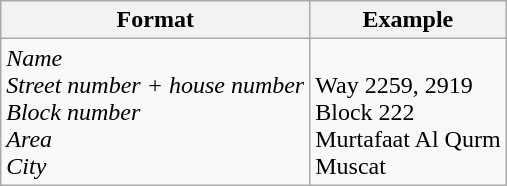<table class="wikitable">
<tr>
<th>Format</th>
<th>Example</th>
</tr>
<tr>
<td><em>Name</em><br><em>Street number + house number</em><br><em>Block number</em><br><em>Area</em><br><em>City</em></td>
<td><br> Way 2259, 2919<br>Block 222<br>Murtafaat Al Qurm<br>Muscat</td>
</tr>
</table>
